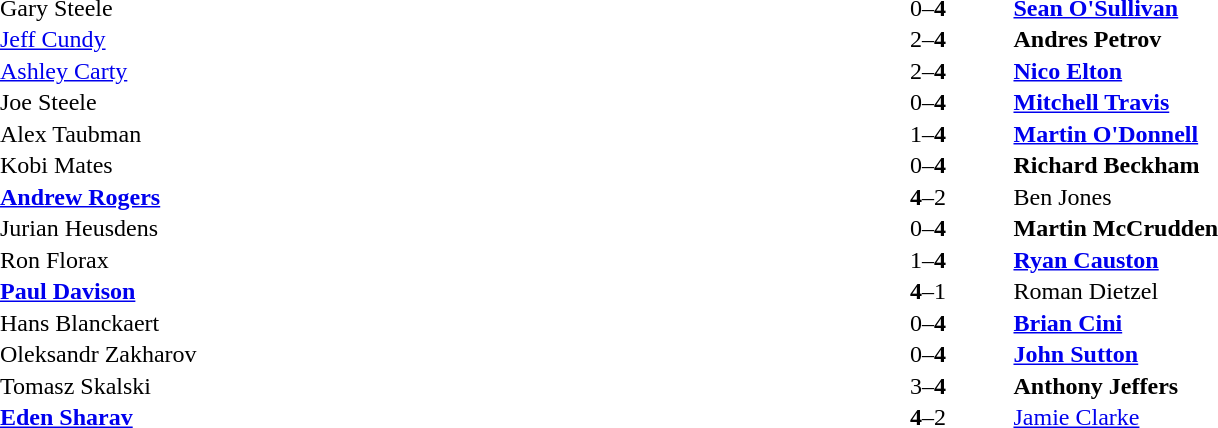<table width="100%" cellspacing="1">
<tr>
<th width45%></th>
<th width10%></th>
<th width45%></th>
</tr>
<tr>
<td> Gary Steele</td>
<td align="center">0–<strong>4</strong></td>
<td> <strong><a href='#'>Sean O'Sullivan</a></strong></td>
</tr>
<tr>
<td> <a href='#'>Jeff Cundy</a></td>
<td align="center">2–<strong>4</strong></td>
<td> <strong>Andres Petrov</strong></td>
</tr>
<tr>
<td> <a href='#'>Ashley Carty</a></td>
<td align="center">2–<strong>4</strong></td>
<td> <strong><a href='#'>Nico Elton</a></strong></td>
</tr>
<tr>
<td> Joe Steele</td>
<td align="center">0–<strong>4</strong></td>
<td> <strong><a href='#'>Mitchell Travis</a></strong></td>
</tr>
<tr>
<td> Alex Taubman</td>
<td align="center">1–<strong>4</strong></td>
<td> <strong><a href='#'>Martin O'Donnell</a></strong></td>
</tr>
<tr>
<td> Kobi Mates</td>
<td align="center">0–<strong>4</strong></td>
<td> <strong>Richard Beckham</strong></td>
</tr>
<tr>
<td> <strong><a href='#'>Andrew Rogers</a></strong></td>
<td align="center"><strong>4</strong>–2</td>
<td> Ben Jones</td>
</tr>
<tr>
<td> Jurian Heusdens</td>
<td align="center">0–<strong>4</strong></td>
<td> <strong>Martin McCrudden</strong></td>
</tr>
<tr>
<td> Ron Florax</td>
<td align="center">1–<strong>4</strong></td>
<td> <strong><a href='#'>Ryan Causton</a></strong></td>
</tr>
<tr>
<td> <strong><a href='#'>Paul Davison</a></strong></td>
<td align="center"><strong>4</strong>–1</td>
<td> Roman Dietzel</td>
</tr>
<tr>
<td> Hans Blanckaert</td>
<td align="center">0–<strong>4</strong></td>
<td> <strong><a href='#'>Brian Cini</a></strong></td>
</tr>
<tr>
<td> Oleksandr Zakharov</td>
<td align="center">0–<strong>4</strong></td>
<td> <strong><a href='#'>John Sutton</a></strong></td>
</tr>
<tr>
<td> Tomasz Skalski</td>
<td align="center">3–<strong>4</strong></td>
<td> <strong>Anthony Jeffers</strong></td>
</tr>
<tr>
<td> <strong><a href='#'>Eden Sharav</a></strong></td>
<td align="center"><strong>4</strong>–2</td>
<td> <a href='#'>Jamie Clarke</a></td>
</tr>
</table>
